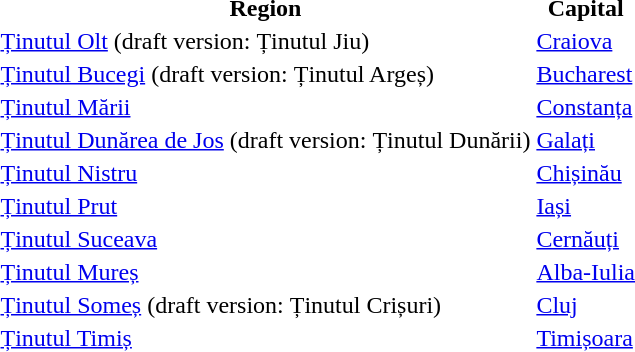<table>
<tr>
<th>Region</th>
<th>Capital</th>
</tr>
<tr>
<td><a href='#'>Ținutul Olt</a> (draft version: Ținutul Jiu)</td>
<td><a href='#'>Craiova</a></td>
</tr>
<tr>
<td><a href='#'>Ținutul Bucegi</a> (draft version: Ținutul Argeș)</td>
<td><a href='#'>Bucharest</a></td>
</tr>
<tr>
<td><a href='#'>Ținutul Mării</a></td>
<td><a href='#'>Constanța</a></td>
</tr>
<tr>
<td><a href='#'>Ținutul Dunărea de Jos</a> (draft version: Ținutul Dunării)</td>
<td><a href='#'>Galați</a></td>
</tr>
<tr>
<td><a href='#'>Ținutul Nistru</a></td>
<td><a href='#'>Chișinău</a></td>
</tr>
<tr>
<td><a href='#'>Ținutul Prut</a></td>
<td><a href='#'>Iași</a></td>
</tr>
<tr>
<td><a href='#'>Ținutul Suceava</a></td>
<td><a href='#'>Cernăuți</a></td>
</tr>
<tr>
<td><a href='#'>Ținutul Mureș</a></td>
<td><a href='#'>Alba-Iulia</a></td>
</tr>
<tr>
<td><a href='#'>Ținutul Someș</a> (draft version: Ținutul Crișuri)</td>
<td><a href='#'>Cluj</a></td>
</tr>
<tr>
<td><a href='#'>Ținutul Timiș</a></td>
<td><a href='#'>Timișoara</a></td>
</tr>
</table>
